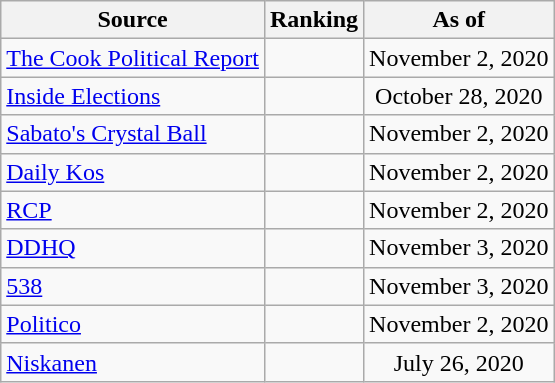<table class="wikitable" style="text-align:center">
<tr>
<th>Source</th>
<th>Ranking</th>
<th>As of</th>
</tr>
<tr>
<td align=left><a href='#'>The Cook Political Report</a></td>
<td></td>
<td>November 2, 2020</td>
</tr>
<tr>
<td align=left><a href='#'>Inside Elections</a></td>
<td></td>
<td>October 28, 2020</td>
</tr>
<tr>
<td align=left><a href='#'>Sabato's Crystal Ball</a></td>
<td></td>
<td>November 2, 2020</td>
</tr>
<tr>
<td align="left"><a href='#'>Daily Kos</a></td>
<td></td>
<td>November 2, 2020</td>
</tr>
<tr>
<td align="left"><a href='#'>RCP</a></td>
<td></td>
<td>November 2, 2020</td>
</tr>
<tr>
<td align="left"><a href='#'>DDHQ</a></td>
<td></td>
<td>November 3, 2020</td>
</tr>
<tr>
<td align="left"><a href='#'>538</a></td>
<td></td>
<td>November 3, 2020</td>
</tr>
<tr>
<td align="left"><a href='#'>Politico</a></td>
<td></td>
<td>November 2, 2020</td>
</tr>
<tr>
<td align="left"><a href='#'>Niskanen</a></td>
<td></td>
<td>July 26, 2020</td>
</tr>
</table>
